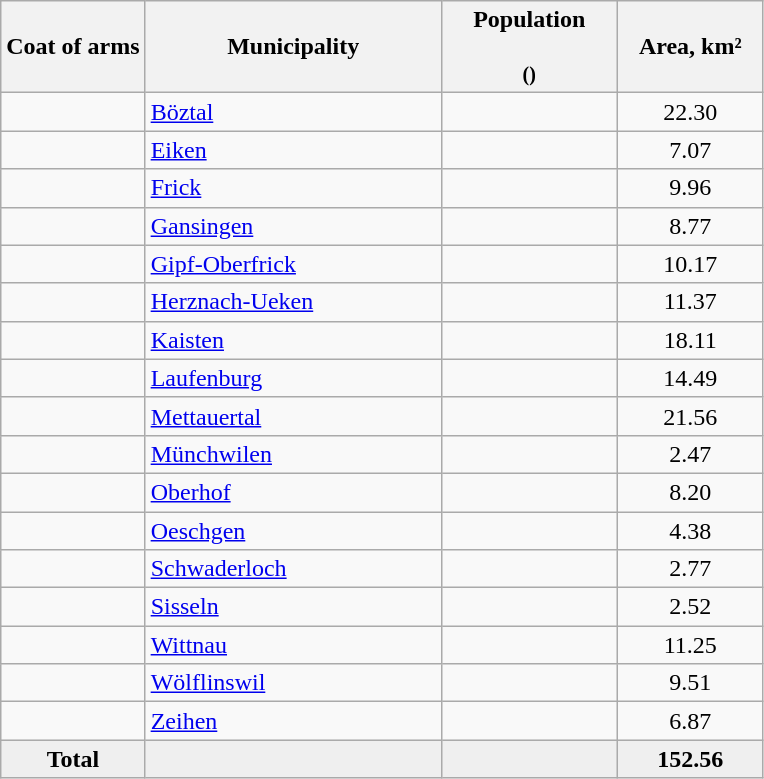<table class="wikitable">
<tr>
<th>Coat of arms</th>
<th style="width:190px;">Municipality</th>
<th style="width:110px;">Population<br><small><br>()</small></th>
<th style="width:90px;">Area, km²</th>
</tr>
<tr>
<td style="text-align:center;"></td>
<td><a href='#'>Böztal</a></td>
<td style="text-align:center;"></td>
<td style="text-align:center;">22.30</td>
</tr>
<tr>
<td style="text-align:center;"></td>
<td><a href='#'>Eiken</a></td>
<td style="text-align:center;"></td>
<td style="text-align:center;">7.07</td>
</tr>
<tr>
<td style="text-align:center;"></td>
<td><a href='#'>Frick</a></td>
<td style="text-align:center;"></td>
<td style="text-align:center;">9.96</td>
</tr>
<tr>
<td style="text-align:center;"></td>
<td><a href='#'>Gansingen</a></td>
<td style="text-align:center;"></td>
<td style="text-align:center;">8.77</td>
</tr>
<tr>
<td style="text-align:center;"></td>
<td><a href='#'>Gipf-Oberfrick</a></td>
<td style="text-align:center;"></td>
<td style="text-align:center;">10.17</td>
</tr>
<tr>
<td style="text-align:center;"></td>
<td><a href='#'>Herznach-Ueken</a></td>
<td style="text-align:center;"></td>
<td style="text-align:center;">11.37</td>
</tr>
<tr>
<td style="text-align:center;"></td>
<td><a href='#'>Kaisten</a></td>
<td style="text-align:center;"></td>
<td style="text-align:center;">18.11</td>
</tr>
<tr>
<td style="text-align:center;"></td>
<td><a href='#'>Laufenburg</a></td>
<td style="text-align:center;"></td>
<td style="text-align:center;">14.49</td>
</tr>
<tr>
<td style="text-align:center;"></td>
<td><a href='#'>Mettauertal</a></td>
<td style="text-align:center;"></td>
<td style="text-align:center;">21.56</td>
</tr>
<tr>
<td style="text-align:center;"></td>
<td><a href='#'>Münchwilen</a></td>
<td style="text-align:center;"></td>
<td style="text-align:center;">2.47</td>
</tr>
<tr>
<td style="text-align:center;"></td>
<td><a href='#'>Oberhof</a></td>
<td style="text-align:center;"></td>
<td style="text-align:center;">8.20</td>
</tr>
<tr>
<td style="text-align:center;"></td>
<td><a href='#'>Oeschgen</a></td>
<td style="text-align:center;"></td>
<td style="text-align:center;">4.38</td>
</tr>
<tr>
<td style="text-align:center;"></td>
<td><a href='#'>Schwaderloch</a></td>
<td style="text-align:center;"></td>
<td style="text-align:center;">2.77</td>
</tr>
<tr>
<td style="text-align:center;"></td>
<td><a href='#'>Sisseln</a></td>
<td style="text-align:center;"></td>
<td style="text-align:center;">2.52</td>
</tr>
<tr>
<td style="text-align:center;"></td>
<td><a href='#'>Wittnau</a></td>
<td style="text-align:center;"></td>
<td style="text-align:center;">11.25</td>
</tr>
<tr>
<td style="text-align:center;"></td>
<td><a href='#'>Wölflinswil</a></td>
<td style="text-align:center;"></td>
<td style="text-align:center;">9.51</td>
</tr>
<tr>
<td style="text-align:center;"></td>
<td><a href='#'>Zeihen</a></td>
<td style="text-align:center;"></td>
<td style="text-align:center;">6.87</td>
</tr>
<tr>
<td style="text-align:center; background:#efefef;"><strong>Total</strong></td>
<td style="background:#efefef;"></td>
<td style="background:#efefef; text-align:center;"><strong></strong></td>
<td style="background:#efefef; text-align:center;"><strong>152.56</strong></td>
</tr>
</table>
